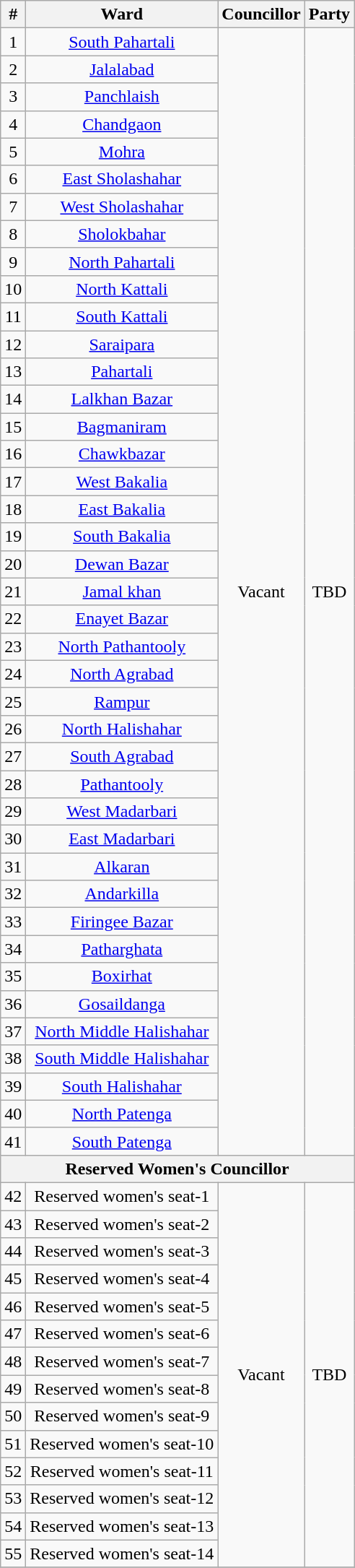<table class="wikitable sortable" style="text-align:center;">
<tr>
<th>#</th>
<th>Ward</th>
<th>Councillor</th>
<th colspan="2">Party</th>
</tr>
<tr>
<td>1</td>
<td><a href='#'>South Pahartali</a></td>
<td rowspan="41">Vacant</td>
<td colspan="2" rowspan="41" bgcolor="">TBD</td>
</tr>
<tr>
<td>2</td>
<td><a href='#'>Jalalabad</a></td>
</tr>
<tr>
<td>3</td>
<td><a href='#'>Panchlaish</a></td>
</tr>
<tr>
<td>4</td>
<td><a href='#'>Chandgaon</a></td>
</tr>
<tr>
<td>5</td>
<td><a href='#'>Mohra</a></td>
</tr>
<tr>
<td>6</td>
<td><a href='#'>East Sholashahar</a></td>
</tr>
<tr>
<td>7</td>
<td><a href='#'>West Sholashahar</a></td>
</tr>
<tr>
<td>8</td>
<td><a href='#'>Sholokbahar</a></td>
</tr>
<tr>
<td>9</td>
<td><a href='#'>North Pahartali</a></td>
</tr>
<tr>
<td>10</td>
<td><a href='#'>North Kattali</a></td>
</tr>
<tr>
<td>11</td>
<td><a href='#'>South Kattali</a></td>
</tr>
<tr>
<td>12</td>
<td><a href='#'>Saraipara</a></td>
</tr>
<tr>
<td>13</td>
<td><a href='#'>Pahartali</a></td>
</tr>
<tr>
<td>14</td>
<td><a href='#'>Lalkhan Bazar</a></td>
</tr>
<tr>
<td>15</td>
<td><a href='#'>Bagmaniram</a></td>
</tr>
<tr>
<td>16</td>
<td><a href='#'>Chawkbazar</a></td>
</tr>
<tr>
<td>17</td>
<td><a href='#'>West Bakalia</a></td>
</tr>
<tr>
<td>18</td>
<td><a href='#'>East Bakalia</a></td>
</tr>
<tr>
<td>19</td>
<td><a href='#'>South Bakalia</a></td>
</tr>
<tr>
<td>20</td>
<td><a href='#'>Dewan Bazar</a></td>
</tr>
<tr>
<td>21</td>
<td><a href='#'>Jamal khan</a></td>
</tr>
<tr>
<td>22</td>
<td><a href='#'>Enayet Bazar</a></td>
</tr>
<tr>
<td>23</td>
<td><a href='#'>North Pathantooly</a></td>
</tr>
<tr>
<td>24</td>
<td><a href='#'>North Agrabad</a></td>
</tr>
<tr>
<td>25</td>
<td><a href='#'>Rampur</a></td>
</tr>
<tr>
<td>26</td>
<td><a href='#'>North Halishahar</a></td>
</tr>
<tr>
<td>27</td>
<td><a href='#'>South Agrabad</a></td>
</tr>
<tr>
<td>28</td>
<td><a href='#'>Pathantooly</a></td>
</tr>
<tr>
<td>29</td>
<td><a href='#'>West Madarbari</a></td>
</tr>
<tr>
<td>30</td>
<td><a href='#'>East Madarbari</a></td>
</tr>
<tr>
<td>31</td>
<td><a href='#'>Alkaran</a></td>
</tr>
<tr>
<td>32</td>
<td><a href='#'>Andarkilla</a></td>
</tr>
<tr>
<td>33</td>
<td><a href='#'>Firingee Bazar</a></td>
</tr>
<tr>
<td>34</td>
<td><a href='#'>Patharghata</a></td>
</tr>
<tr>
<td>35</td>
<td><a href='#'>Boxirhat</a></td>
</tr>
<tr>
<td>36</td>
<td><a href='#'>Gosaildanga</a></td>
</tr>
<tr>
<td>37</td>
<td><a href='#'>North Middle Halishahar</a></td>
</tr>
<tr>
<td>38</td>
<td><a href='#'>South Middle Halishahar</a></td>
</tr>
<tr>
<td>39</td>
<td><a href='#'>South Halishahar</a></td>
</tr>
<tr>
<td>40</td>
<td><a href='#'>North Patenga</a></td>
</tr>
<tr>
<td>41</td>
<td><a href='#'>South Patenga</a></td>
</tr>
<tr>
<th colspan="5"><strong>Reserved Women's Councillor</strong></th>
</tr>
<tr>
<td>42</td>
<td>Reserved women's seat-1</td>
<td rowspan="14">Vacant</td>
<td colspan="2" rowspan="14" bgcolor="">TBD</td>
</tr>
<tr>
<td>43</td>
<td>Reserved women's seat-2</td>
</tr>
<tr>
<td>44</td>
<td>Reserved women's seat-3</td>
</tr>
<tr>
<td>45</td>
<td>Reserved women's seat-4</td>
</tr>
<tr>
<td>46</td>
<td>Reserved women's seat-5</td>
</tr>
<tr>
<td>47</td>
<td>Reserved women's seat-6</td>
</tr>
<tr>
<td>48</td>
<td>Reserved women's seat-7</td>
</tr>
<tr>
<td>49</td>
<td>Reserved women's seat-8</td>
</tr>
<tr>
<td>50</td>
<td>Reserved women's seat-9</td>
</tr>
<tr>
<td>51</td>
<td>Reserved women's seat-10</td>
</tr>
<tr>
<td>52</td>
<td>Reserved women's seat-11</td>
</tr>
<tr>
<td>53</td>
<td>Reserved women's seat-12</td>
</tr>
<tr>
<td>54</td>
<td>Reserved women's seat-13</td>
</tr>
<tr>
<td>55</td>
<td>Reserved women's seat-14</td>
</tr>
<tr>
</tr>
</table>
